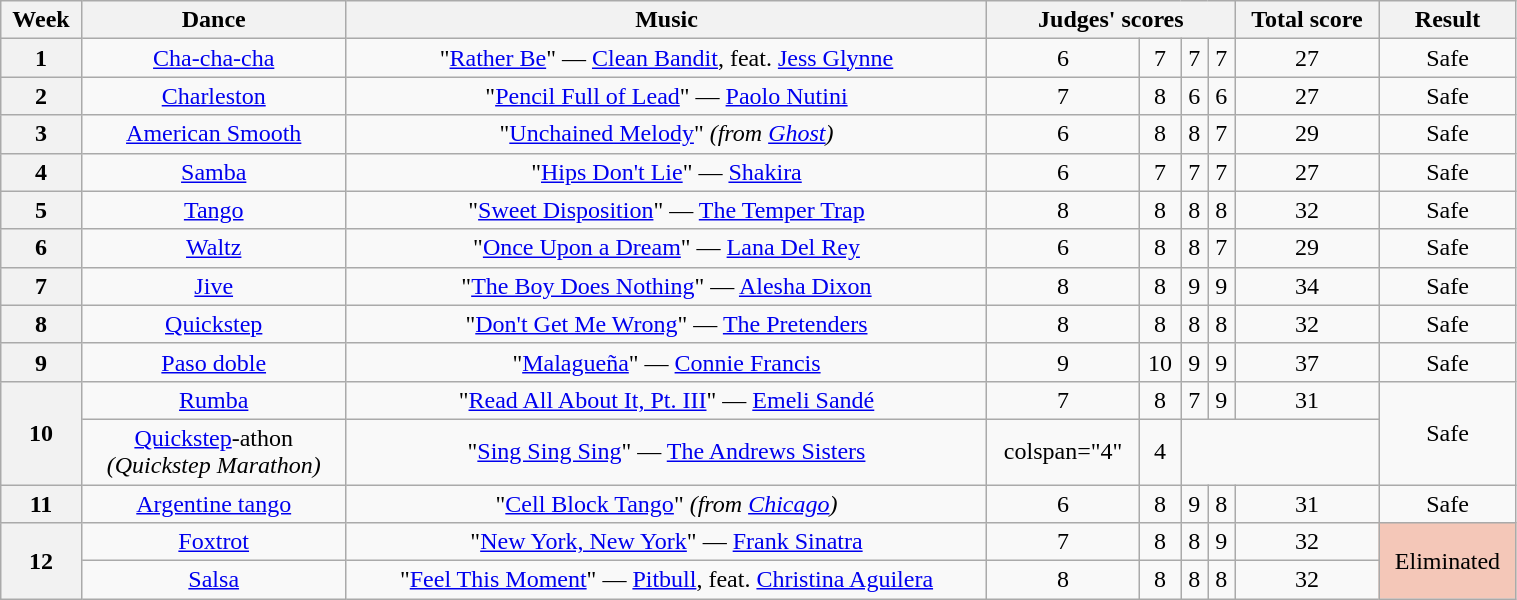<table class="wikitable unsortable" style="text-align:center; width:80%">
<tr>
<th scope="col">Week</th>
<th scope="col">Dance</th>
<th scope="col">Music</th>
<th scope="col" colspan="4">Judges' scores</th>
<th scope="col">Total score</th>
<th scope="col">Result</th>
</tr>
<tr>
<th scope="row">1</th>
<td><a href='#'>Cha-cha-cha</a></td>
<td>"<a href='#'>Rather Be</a>" — <a href='#'>Clean Bandit</a>, feat. <a href='#'>Jess Glynne</a></td>
<td>6</td>
<td>7</td>
<td>7</td>
<td>7</td>
<td>27</td>
<td>Safe</td>
</tr>
<tr>
<th scope="row">2</th>
<td><a href='#'>Charleston</a></td>
<td>"<a href='#'>Pencil Full of Lead</a>" — <a href='#'>Paolo Nutini</a></td>
<td>7</td>
<td>8</td>
<td>6</td>
<td>6</td>
<td>27</td>
<td>Safe</td>
</tr>
<tr>
<th scope="row">3</th>
<td><a href='#'>American Smooth</a></td>
<td>"<a href='#'>Unchained Melody</a>" <em>(from <a href='#'>Ghost</a>)</em></td>
<td>6</td>
<td>8</td>
<td>8</td>
<td>7</td>
<td>29</td>
<td>Safe</td>
</tr>
<tr>
<th scope="row">4</th>
<td><a href='#'>Samba</a></td>
<td>"<a href='#'>Hips Don't Lie</a>" — <a href='#'>Shakira</a></td>
<td>6</td>
<td>7</td>
<td>7</td>
<td>7</td>
<td>27</td>
<td>Safe</td>
</tr>
<tr>
<th scope="row">5</th>
<td><a href='#'>Tango</a></td>
<td>"<a href='#'>Sweet Disposition</a>" — <a href='#'>The Temper Trap</a></td>
<td>8</td>
<td>8</td>
<td>8</td>
<td>8</td>
<td>32</td>
<td>Safe</td>
</tr>
<tr>
<th scope="row">6</th>
<td><a href='#'>Waltz</a></td>
<td>"<a href='#'>Once Upon a Dream</a>" — <a href='#'>Lana Del Rey</a></td>
<td>6</td>
<td>8</td>
<td>8</td>
<td>7</td>
<td>29</td>
<td>Safe</td>
</tr>
<tr>
<th scope="row">7</th>
<td><a href='#'>Jive</a></td>
<td>"<a href='#'>The Boy Does Nothing</a>" — <a href='#'>Alesha Dixon</a></td>
<td>8</td>
<td>8</td>
<td>9</td>
<td>9</td>
<td>34</td>
<td>Safe</td>
</tr>
<tr>
<th scope="row">8</th>
<td><a href='#'>Quickstep</a></td>
<td>"<a href='#'>Don't Get Me Wrong</a>" — <a href='#'>The Pretenders</a></td>
<td>8</td>
<td>8</td>
<td>8</td>
<td>8</td>
<td>32</td>
<td>Safe</td>
</tr>
<tr>
<th scope="row">9</th>
<td><a href='#'>Paso doble</a></td>
<td>"<a href='#'>Malagueña</a>" — <a href='#'>Connie Francis</a></td>
<td>9</td>
<td>10</td>
<td>9</td>
<td>9</td>
<td>37</td>
<td>Safe</td>
</tr>
<tr>
<th scope="row" rowspan="2">10</th>
<td><a href='#'>Rumba</a></td>
<td>"<a href='#'>Read All About It, Pt. III</a>" — <a href='#'>Emeli Sandé</a></td>
<td>7</td>
<td>8</td>
<td>7</td>
<td>9</td>
<td>31</td>
<td rowspan="2">Safe</td>
</tr>
<tr>
<td><a href='#'>Quickstep</a>-athon<br><em>(Quickstep Marathon)</em></td>
<td>"<a href='#'>Sing Sing Sing</a>" — <a href='#'>The Andrews Sisters</a></td>
<td>colspan="4" </td>
<td>4</td>
</tr>
<tr>
<th scope="row">11</th>
<td><a href='#'>Argentine tango</a></td>
<td>"<a href='#'>Cell Block Tango</a>" <em>(from <a href='#'>Chicago</a>)</em></td>
<td>6</td>
<td>8</td>
<td>9</td>
<td>8</td>
<td>31</td>
<td>Safe</td>
</tr>
<tr>
<th scope="row" rowspan="2">12<br></th>
<td><a href='#'>Foxtrot</a></td>
<td>"<a href='#'>New York, New York</a>" — <a href='#'>Frank Sinatra</a></td>
<td>7</td>
<td>8</td>
<td>8</td>
<td>9</td>
<td>32</td>
<td rowspan="2" bgcolor="f4c7b8">Eliminated</td>
</tr>
<tr>
<td><a href='#'>Salsa</a></td>
<td>"<a href='#'>Feel This Moment</a>" — <a href='#'>Pitbull</a>, feat. <a href='#'>Christina Aguilera</a></td>
<td>8</td>
<td>8</td>
<td>8</td>
<td>8</td>
<td>32</td>
</tr>
</table>
